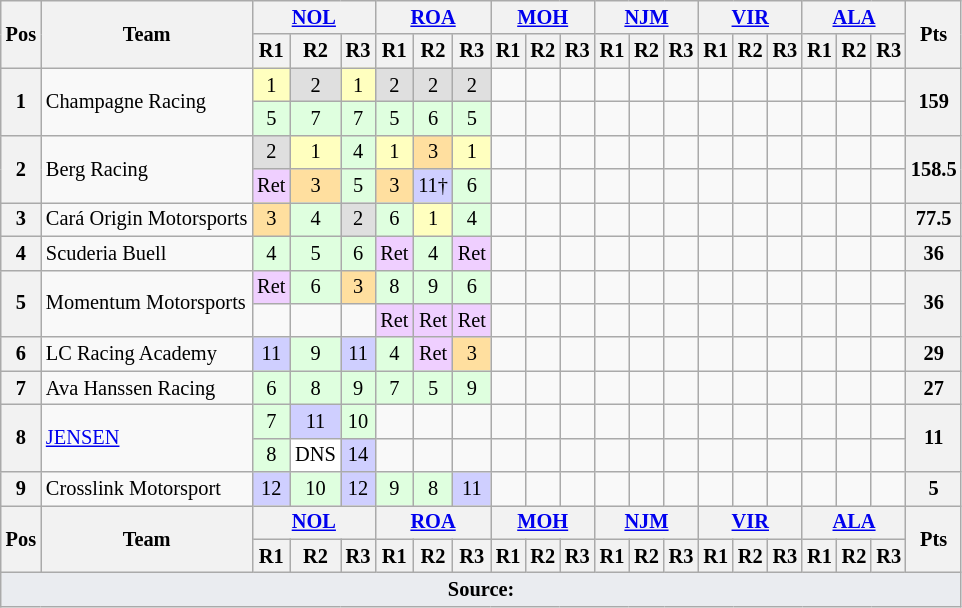<table class="wikitable" style="font-size: 85%; text-align:center">
<tr>
<th rowspan=2>Pos</th>
<th rowspan=2>Team</th>
<th colspan=3><a href='#'>NOL</a></th>
<th colspan=3><a href='#'>ROA</a></th>
<th colspan=3><a href='#'>MOH</a></th>
<th colspan=3><a href='#'>NJM</a></th>
<th colspan=3><a href='#'>VIR</a></th>
<th colspan=3><a href='#'>ALA</a></th>
<th rowspan=2>Pts</th>
</tr>
<tr>
<th>R1</th>
<th>R2</th>
<th>R3</th>
<th>R1</th>
<th>R2</th>
<th>R3</th>
<th>R1</th>
<th>R2</th>
<th>R3</th>
<th>R1</th>
<th>R2</th>
<th>R3</th>
<th>R1</th>
<th>R2</th>
<th>R3</th>
<th>R1</th>
<th>R2</th>
<th>R3</th>
</tr>
<tr>
<th rowspan=2>1</th>
<td rowspan=2 style='text-align:left' nowrap> Champagne Racing</td>
<td style="background:#ffffbf">1</td>
<td style="background:#dfdfdf">2</td>
<td style="background:#ffffbf">1</td>
<td style="background:#dfdfdf">2</td>
<td style="background:#dfdfdf">2</td>
<td style="background:#dfdfdf">2</td>
<td></td>
<td></td>
<td></td>
<td></td>
<td></td>
<td></td>
<td></td>
<td></td>
<td></td>
<td></td>
<td></td>
<td></td>
<th rowspan=2>159</th>
</tr>
<tr>
<td style="background:#dfffdf">5</td>
<td style="background:#dfffdf">7</td>
<td style="background:#dfffdf">7</td>
<td style="background:#dfffdf">5</td>
<td style="background:#dfffdf">6</td>
<td style="background:#dfffdf">5</td>
<td></td>
<td></td>
<td></td>
<td></td>
<td></td>
<td></td>
<td></td>
<td></td>
<td></td>
<td></td>
<td></td>
<td></td>
</tr>
<tr>
<th rowspan=2>2</th>
<td rowspan=2 style='text-align:left' nowrap> Berg Racing</td>
<td style="background:#dfdfdf">2</td>
<td style="background:#ffffbf">1</td>
<td style="background:#dfffdf">4</td>
<td style="background:#ffffbf">1</td>
<td style="background:#ffdf9f">3</td>
<td style="background:#ffffbf">1</td>
<td></td>
<td></td>
<td></td>
<td></td>
<td></td>
<td></td>
<td></td>
<td></td>
<td></td>
<td></td>
<td></td>
<td></td>
<th rowspan=2>158.5</th>
</tr>
<tr>
<td style="background:#EFCFFF">Ret</td>
<td style="background:#ffdf9f">3</td>
<td style="background:#dfffdf">5</td>
<td style="background:#ffdf9f">3</td>
<td style="background:#cfcfff">11†</td>
<td style="background:#dfffdf">6</td>
<td></td>
<td></td>
<td></td>
<td></td>
<td></td>
<td></td>
<td></td>
<td></td>
<td></td>
<td></td>
<td></td>
<td></td>
</tr>
<tr>
<th>3</th>
<td style='text-align:left' nowrap> Cará Origin Motorsports</td>
<td style="background:#ffdf9f">3</td>
<td style="background:#dfffdf">4</td>
<td style="background:#dfdfdf">2</td>
<td style="background:#dfffdf">6</td>
<td style="background:#ffffbf">1</td>
<td style="background:#dfffdf">4</td>
<td></td>
<td></td>
<td></td>
<td></td>
<td></td>
<td></td>
<td></td>
<td></td>
<td></td>
<td></td>
<td></td>
<td></td>
<th>77.5</th>
</tr>
<tr>
<th>4</th>
<td style='text-align:left' nowrap> Scuderia Buell</td>
<td style="background:#dfffdf">4</td>
<td style="background:#dfffdf">5</td>
<td style="background:#dfffdf">6</td>
<td style="background:#EFCFFF">Ret</td>
<td style="background:#dfffdf">4</td>
<td style="background:#EFCFFF">Ret</td>
<td></td>
<td></td>
<td></td>
<td></td>
<td></td>
<td></td>
<td></td>
<td></td>
<td></td>
<td></td>
<td></td>
<td></td>
<th>36</th>
</tr>
<tr>
<th rowspan="2">5</th>
<td rowspan="2" style="text-align:left" nowrap=""> Momentum Motorsports</td>
<td style="background:#EFCFFF">Ret</td>
<td style="background:#dfffdf">6</td>
<td style="background:#ffdf9f">3</td>
<td style="background:#dfffdf">8</td>
<td style="background:#dfffdf">9</td>
<td style="background:#dfffdf">6</td>
<td></td>
<td></td>
<td></td>
<td></td>
<td></td>
<td></td>
<td></td>
<td></td>
<td></td>
<td></td>
<td></td>
<td></td>
<th rowspan="2">36</th>
</tr>
<tr>
<td></td>
<td></td>
<td></td>
<td style="background:#EFCFFF">Ret</td>
<td style="background:#EFCFFF">Ret</td>
<td style="background:#EFCFFF">Ret</td>
<td></td>
<td></td>
<td></td>
<td></td>
<td></td>
<td></td>
<td></td>
<td></td>
<td></td>
<td></td>
<td></td>
<td></td>
</tr>
<tr>
<th>6</th>
<td style='text-align:left' nowrap> LC Racing Academy</td>
<td style="background:#cfcfff">11</td>
<td style="background:#dfffdf">9</td>
<td style="background:#cfcfff">11</td>
<td style="background:#dfffdf">4</td>
<td style="background:#EFCFFF">Ret</td>
<td style="background:#ffdf9f">3</td>
<td></td>
<td></td>
<td></td>
<td></td>
<td></td>
<td></td>
<td></td>
<td></td>
<td></td>
<td></td>
<td></td>
<td></td>
<th>29</th>
</tr>
<tr>
<th>7</th>
<td style='text-align:left' nowrap> Ava Hanssen Racing</td>
<td style="background:#dfffdf">6</td>
<td style="background:#dfffdf">8</td>
<td style="background:#dfffdf">9</td>
<td style="background:#dfffdf">7</td>
<td style="background:#dfffdf">5</td>
<td style="background:#dfffdf">9</td>
<td></td>
<td></td>
<td></td>
<td></td>
<td></td>
<td></td>
<td></td>
<td></td>
<td></td>
<td></td>
<td></td>
<td></td>
<th>27</th>
</tr>
<tr>
<th rowspan=2>8</th>
<td rowspan=2 style='text-align:left' nowrap> <a href='#'>JENSEN</a></td>
<td style="background:#dfffdf">7</td>
<td style="background:#cfcfff">11</td>
<td style="background:#dfffdf">10</td>
<td></td>
<td></td>
<td></td>
<td></td>
<td></td>
<td></td>
<td></td>
<td></td>
<td></td>
<td></td>
<td></td>
<td></td>
<td></td>
<td></td>
<td></td>
<th rowspan=2>11</th>
</tr>
<tr>
<td style="background:#dfffdf">8</td>
<td style="background:#ffffff">DNS</td>
<td style="background:#cfcfff">14</td>
<td></td>
<td></td>
<td></td>
<td></td>
<td></td>
<td></td>
<td></td>
<td></td>
<td></td>
<td></td>
<td></td>
<td></td>
<td></td>
<td></td>
<td></td>
</tr>
<tr>
<th>9</th>
<td style='text-align:left' nowrap> Crosslink Motorsport</td>
<td style="background:#cfcfff">12</td>
<td style="background:#dfffdf">10</td>
<td style="background:#cfcfff">12</td>
<td style="background:#dfffdf">9</td>
<td style="background:#dfffdf">8</td>
<td style="background:#cfcfff">11</td>
<td></td>
<td></td>
<td></td>
<td></td>
<td></td>
<td></td>
<td></td>
<td></td>
<td></td>
<td></td>
<td></td>
<td></td>
<th>5</th>
</tr>
<tr>
<th rowspan=2>Pos</th>
<th rowspan=2>Team</th>
<th colspan=3><a href='#'>NOL</a></th>
<th colspan=3><a href='#'>ROA</a></th>
<th colspan=3><a href='#'>MOH</a></th>
<th colspan=3><a href='#'>NJM</a></th>
<th colspan=3><a href='#'>VIR</a></th>
<th colspan=3><a href='#'>ALA</a></th>
<th rowspan=2>Pts</th>
</tr>
<tr>
<th>R1</th>
<th>R2</th>
<th>R3</th>
<th>R1</th>
<th>R2</th>
<th>R3</th>
<th>R1</th>
<th>R2</th>
<th>R3</th>
<th>R1</th>
<th>R2</th>
<th>R3</th>
<th>R1</th>
<th>R2</th>
<th>R3</th>
<th>R1</th>
<th>R2</th>
<th>R3</th>
</tr>
<tr>
<td colspan=21 style="background-color:#EAECF0;text-align:center" align="bottom"><strong>Source:</strong></td>
</tr>
</table>
